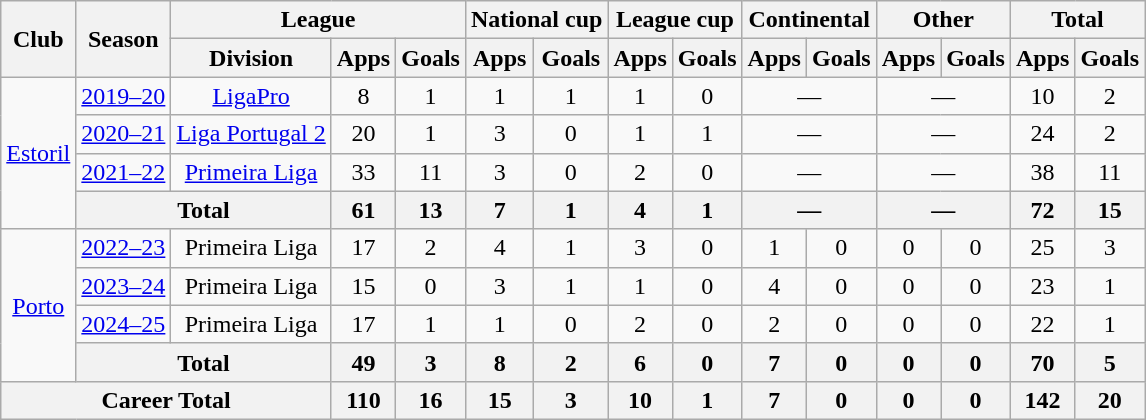<table class="wikitable" style="text-align: center">
<tr>
<th rowspan="2">Club</th>
<th rowspan="2">Season</th>
<th colspan="3">League</th>
<th colspan="2">National cup</th>
<th colspan="2">League cup</th>
<th colspan="2">Continental</th>
<th colspan="2">Other</th>
<th colspan="2">Total</th>
</tr>
<tr>
<th>Division</th>
<th>Apps</th>
<th>Goals</th>
<th>Apps</th>
<th>Goals</th>
<th>Apps</th>
<th>Goals</th>
<th>Apps</th>
<th>Goals</th>
<th>Apps</th>
<th>Goals</th>
<th>Apps</th>
<th>Goals</th>
</tr>
<tr>
<td rowspan="4"><a href='#'>Estoril</a></td>
<td><a href='#'>2019–20</a></td>
<td><a href='#'>LigaPro</a></td>
<td>8</td>
<td>1</td>
<td>1</td>
<td>1</td>
<td>1</td>
<td>0</td>
<td colspan="2">—</td>
<td colspan="2">—</td>
<td>10</td>
<td>2</td>
</tr>
<tr>
<td><a href='#'>2020–21</a></td>
<td><a href='#'>Liga Portugal 2</a></td>
<td>20</td>
<td>1</td>
<td>3</td>
<td>0</td>
<td>1</td>
<td>1</td>
<td colspan="2">—</td>
<td colspan="2">—</td>
<td>24</td>
<td>2</td>
</tr>
<tr>
<td><a href='#'>2021–22</a></td>
<td><a href='#'>Primeira Liga</a></td>
<td>33</td>
<td>11</td>
<td>3</td>
<td>0</td>
<td>2</td>
<td>0</td>
<td colspan="2">—</td>
<td colspan="2">—</td>
<td>38</td>
<td>11</td>
</tr>
<tr>
<th colspan="2">Total</th>
<th>61</th>
<th>13</th>
<th>7</th>
<th>1</th>
<th>4</th>
<th>1</th>
<th colspan="2">—</th>
<th colspan="2">—</th>
<th>72</th>
<th>15</th>
</tr>
<tr>
<td rowspan="4"><a href='#'>Porto</a></td>
<td><a href='#'>2022–23</a></td>
<td>Primeira Liga</td>
<td>17</td>
<td>2</td>
<td>4</td>
<td>1</td>
<td>3</td>
<td>0</td>
<td>1</td>
<td>0</td>
<td>0</td>
<td>0</td>
<td>25</td>
<td>3</td>
</tr>
<tr>
<td><a href='#'>2023–24</a></td>
<td>Primeira Liga</td>
<td>15</td>
<td>0</td>
<td>3</td>
<td>1</td>
<td>1</td>
<td>0</td>
<td>4</td>
<td>0</td>
<td>0</td>
<td>0</td>
<td>23</td>
<td>1</td>
</tr>
<tr>
<td><a href='#'>2024–25</a></td>
<td>Primeira Liga</td>
<td>17</td>
<td>1</td>
<td>1</td>
<td>0</td>
<td>2</td>
<td>0</td>
<td>2</td>
<td>0</td>
<td>0</td>
<td>0</td>
<td>22</td>
<td>1</td>
</tr>
<tr>
<th colspan="2">Total</th>
<th>49</th>
<th>3</th>
<th>8</th>
<th>2</th>
<th>6</th>
<th>0</th>
<th>7</th>
<th>0</th>
<th>0</th>
<th>0</th>
<th>70</th>
<th>5</th>
</tr>
<tr>
<th colspan="3">Career Total</th>
<th>110</th>
<th>16</th>
<th>15</th>
<th>3</th>
<th>10</th>
<th>1</th>
<th>7</th>
<th>0</th>
<th>0</th>
<th>0</th>
<th>142</th>
<th>20</th>
</tr>
</table>
